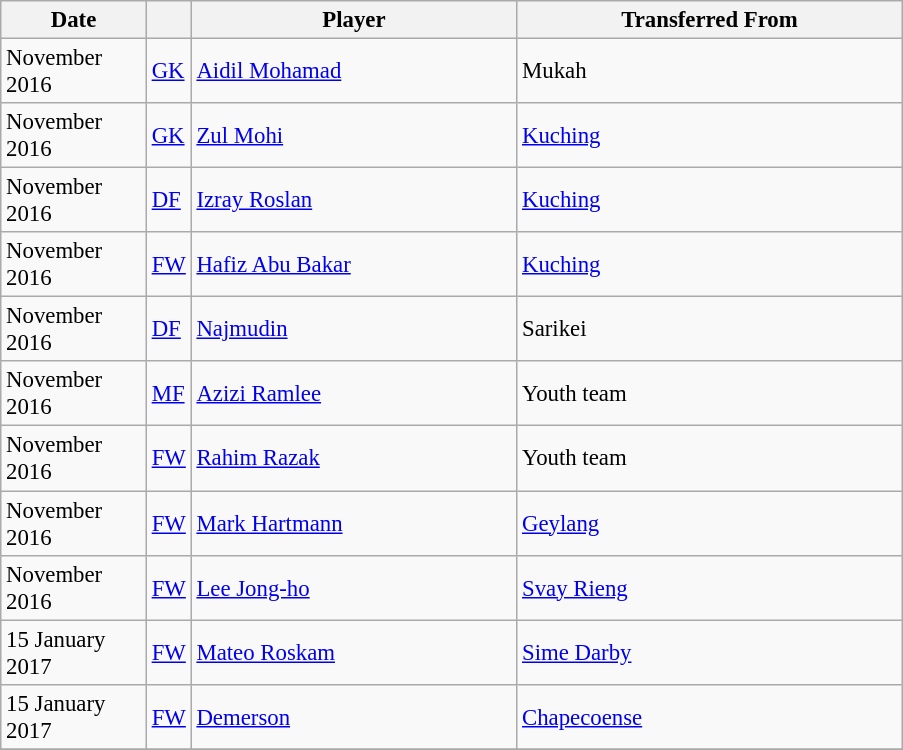<table class="wikitable plainrowheaders sortable" style="font-size:95%">
<tr>
<th scope=col style="width:90px;"><strong>Date</strong></th>
<th></th>
<th scope=col style="width:210px;"><strong>Player</strong></th>
<th scope=col style="width:250px;"><strong>Transferred From</strong></th>
</tr>
<tr>
<td>November 2016</td>
<td><a href='#'>GK</a></td>
<td> <a href='#'>Aidil Mohamad</a></td>
<td> Mukah</td>
</tr>
<tr>
<td>November 2016</td>
<td><a href='#'>GK</a></td>
<td> <a href='#'>Zul Mohi</a></td>
<td> <a href='#'>Kuching</a></td>
</tr>
<tr>
<td>November 2016</td>
<td><a href='#'>DF</a></td>
<td> <a href='#'>Izray Roslan</a></td>
<td> <a href='#'>Kuching</a></td>
</tr>
<tr>
<td>November 2016</td>
<td><a href='#'>FW</a></td>
<td> <a href='#'>Hafiz Abu Bakar</a></td>
<td> <a href='#'>Kuching</a></td>
</tr>
<tr>
<td>November 2016</td>
<td><a href='#'>DF</a></td>
<td> <a href='#'>Najmudin</a></td>
<td> Sarikei</td>
</tr>
<tr>
<td>November 2016</td>
<td><a href='#'>MF</a></td>
<td> <a href='#'>Azizi Ramlee</a></td>
<td> Youth team</td>
</tr>
<tr>
<td>November 2016</td>
<td><a href='#'>FW</a></td>
<td> <a href='#'>Rahim Razak</a></td>
<td> Youth team</td>
</tr>
<tr>
<td>November 2016</td>
<td><a href='#'>FW</a></td>
<td> <a href='#'>Mark Hartmann</a></td>
<td> <a href='#'>Geylang</a></td>
</tr>
<tr>
<td>November 2016</td>
<td><a href='#'>FW</a></td>
<td> <a href='#'>Lee Jong-ho</a></td>
<td> <a href='#'>Svay Rieng</a></td>
</tr>
<tr>
<td>15 January 2017</td>
<td><a href='#'>FW</a></td>
<td> <a href='#'>Mateo Roskam</a></td>
<td> <a href='#'>Sime Darby</a></td>
</tr>
<tr>
<td>15 January 2017</td>
<td><a href='#'>FW</a></td>
<td> <a href='#'>Demerson</a></td>
<td> <a href='#'>Chapecoense</a></td>
</tr>
<tr>
</tr>
</table>
